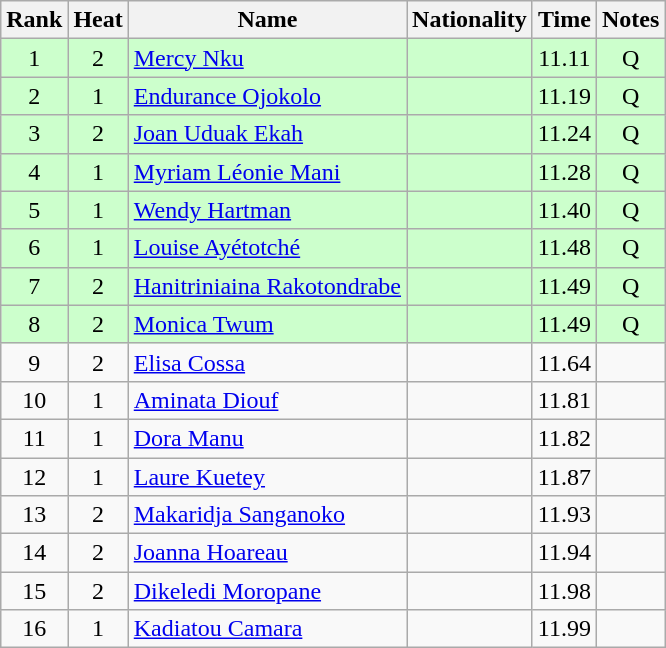<table class="wikitable sortable" style="text-align:center">
<tr>
<th>Rank</th>
<th>Heat</th>
<th>Name</th>
<th>Nationality</th>
<th>Time</th>
<th>Notes</th>
</tr>
<tr bgcolor=ccffcc>
<td>1</td>
<td>2</td>
<td align=left><a href='#'>Mercy Nku</a></td>
<td align=left></td>
<td>11.11</td>
<td>Q</td>
</tr>
<tr bgcolor=ccffcc>
<td>2</td>
<td>1</td>
<td align=left><a href='#'>Endurance Ojokolo</a></td>
<td align=left></td>
<td>11.19</td>
<td>Q</td>
</tr>
<tr bgcolor=ccffcc>
<td>3</td>
<td>2</td>
<td align=left><a href='#'>Joan Uduak Ekah</a></td>
<td align=left></td>
<td>11.24</td>
<td>Q</td>
</tr>
<tr bgcolor=ccffcc>
<td>4</td>
<td>1</td>
<td align=left><a href='#'>Myriam Léonie Mani</a></td>
<td align=left></td>
<td>11.28</td>
<td>Q</td>
</tr>
<tr bgcolor=ccffcc>
<td>5</td>
<td>1</td>
<td align=left><a href='#'>Wendy Hartman</a></td>
<td align=left></td>
<td>11.40</td>
<td>Q</td>
</tr>
<tr bgcolor=ccffcc>
<td>6</td>
<td>1</td>
<td align=left><a href='#'>Louise Ayétotché</a></td>
<td align=left></td>
<td>11.48</td>
<td>Q</td>
</tr>
<tr bgcolor=ccffcc>
<td>7</td>
<td>2</td>
<td align=left><a href='#'>Hanitriniaina Rakotondrabe</a></td>
<td align=left></td>
<td>11.49</td>
<td>Q</td>
</tr>
<tr bgcolor=ccffcc>
<td>8</td>
<td>2</td>
<td align=left><a href='#'>Monica Twum</a></td>
<td align=left></td>
<td>11.49</td>
<td>Q</td>
</tr>
<tr>
<td>9</td>
<td>2</td>
<td align=left><a href='#'>Elisa Cossa</a></td>
<td align=left></td>
<td>11.64</td>
<td></td>
</tr>
<tr>
<td>10</td>
<td>1</td>
<td align=left><a href='#'>Aminata Diouf</a></td>
<td align=left></td>
<td>11.81</td>
<td></td>
</tr>
<tr>
<td>11</td>
<td>1</td>
<td align=left><a href='#'>Dora Manu</a></td>
<td align=left></td>
<td>11.82</td>
<td></td>
</tr>
<tr>
<td>12</td>
<td>1</td>
<td align=left><a href='#'>Laure Kuetey</a></td>
<td align=left></td>
<td>11.87</td>
<td></td>
</tr>
<tr>
<td>13</td>
<td>2</td>
<td align=left><a href='#'>Makaridja Sanganoko</a></td>
<td align=left></td>
<td>11.93</td>
<td></td>
</tr>
<tr>
<td>14</td>
<td>2</td>
<td align=left><a href='#'>Joanna Hoareau</a></td>
<td align=left></td>
<td>11.94</td>
<td></td>
</tr>
<tr>
<td>15</td>
<td>2</td>
<td align=left><a href='#'>Dikeledi Moropane</a></td>
<td align=left></td>
<td>11.98</td>
<td></td>
</tr>
<tr>
<td>16</td>
<td>1</td>
<td align=left><a href='#'>Kadiatou Camara</a></td>
<td align=left></td>
<td>11.99</td>
<td></td>
</tr>
</table>
